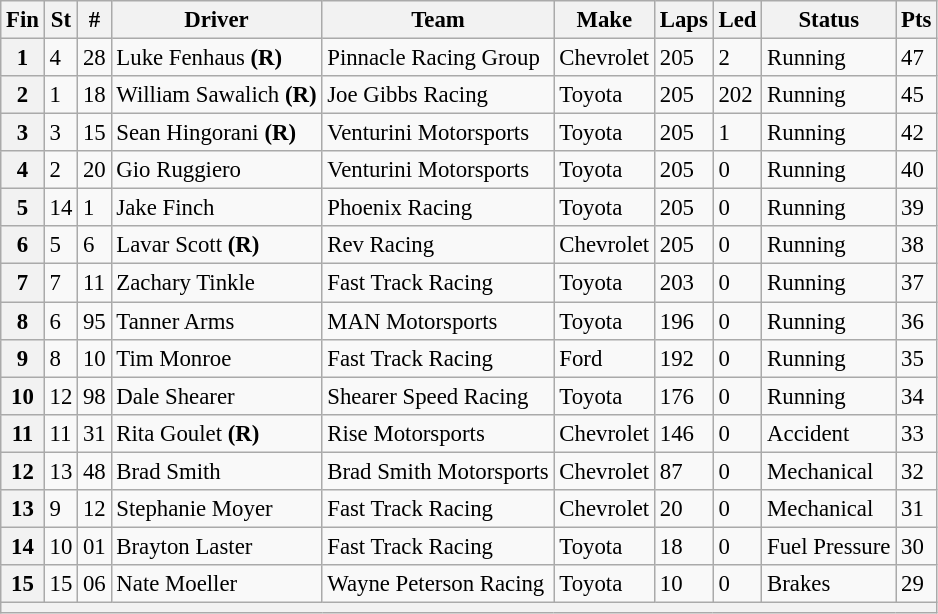<table class="wikitable" style="font-size:95%">
<tr>
<th>Fin</th>
<th>St</th>
<th>#</th>
<th>Driver</th>
<th>Team</th>
<th>Make</th>
<th>Laps</th>
<th>Led</th>
<th>Status</th>
<th>Pts</th>
</tr>
<tr>
<th>1</th>
<td>4</td>
<td>28</td>
<td>Luke Fenhaus <strong>(R)</strong></td>
<td>Pinnacle Racing Group</td>
<td>Chevrolet</td>
<td>205</td>
<td>2</td>
<td>Running</td>
<td>47</td>
</tr>
<tr>
<th>2</th>
<td>1</td>
<td>18</td>
<td>William Sawalich <strong>(R)</strong></td>
<td>Joe Gibbs Racing</td>
<td>Toyota</td>
<td>205</td>
<td>202</td>
<td>Running</td>
<td>45</td>
</tr>
<tr>
<th>3</th>
<td>3</td>
<td>15</td>
<td>Sean Hingorani <strong>(R)</strong></td>
<td>Venturini Motorsports</td>
<td>Toyota</td>
<td>205</td>
<td>1</td>
<td>Running</td>
<td>42</td>
</tr>
<tr>
<th>4</th>
<td>2</td>
<td>20</td>
<td>Gio Ruggiero</td>
<td>Venturini Motorsports</td>
<td>Toyota</td>
<td>205</td>
<td>0</td>
<td>Running</td>
<td>40</td>
</tr>
<tr>
<th>5</th>
<td>14</td>
<td>1</td>
<td>Jake Finch</td>
<td>Phoenix Racing</td>
<td>Toyota</td>
<td>205</td>
<td>0</td>
<td>Running</td>
<td>39</td>
</tr>
<tr>
<th>6</th>
<td>5</td>
<td>6</td>
<td>Lavar Scott <strong>(R)</strong></td>
<td>Rev Racing</td>
<td>Chevrolet</td>
<td>205</td>
<td>0</td>
<td>Running</td>
<td>38</td>
</tr>
<tr>
<th>7</th>
<td>7</td>
<td>11</td>
<td>Zachary Tinkle</td>
<td>Fast Track Racing</td>
<td>Toyota</td>
<td>203</td>
<td>0</td>
<td>Running</td>
<td>37</td>
</tr>
<tr>
<th>8</th>
<td>6</td>
<td>95</td>
<td>Tanner Arms</td>
<td>MAN Motorsports</td>
<td>Toyota</td>
<td>196</td>
<td>0</td>
<td>Running</td>
<td>36</td>
</tr>
<tr>
<th>9</th>
<td>8</td>
<td>10</td>
<td>Tim Monroe</td>
<td>Fast Track Racing</td>
<td>Ford</td>
<td>192</td>
<td>0</td>
<td>Running</td>
<td>35</td>
</tr>
<tr>
<th>10</th>
<td>12</td>
<td>98</td>
<td>Dale Shearer</td>
<td>Shearer Speed Racing</td>
<td>Toyota</td>
<td>176</td>
<td>0</td>
<td>Running</td>
<td>34</td>
</tr>
<tr>
<th>11</th>
<td>11</td>
<td>31</td>
<td>Rita Goulet <strong>(R)</strong></td>
<td>Rise Motorsports</td>
<td>Chevrolet</td>
<td>146</td>
<td>0</td>
<td>Accident</td>
<td>33</td>
</tr>
<tr>
<th>12</th>
<td>13</td>
<td>48</td>
<td>Brad Smith</td>
<td>Brad Smith Motorsports</td>
<td>Chevrolet</td>
<td>87</td>
<td>0</td>
<td>Mechanical</td>
<td>32</td>
</tr>
<tr>
<th>13</th>
<td>9</td>
<td>12</td>
<td>Stephanie Moyer</td>
<td>Fast Track Racing</td>
<td>Chevrolet</td>
<td>20</td>
<td>0</td>
<td>Mechanical</td>
<td>31</td>
</tr>
<tr>
<th>14</th>
<td>10</td>
<td>01</td>
<td>Brayton Laster</td>
<td>Fast Track Racing</td>
<td>Toyota</td>
<td>18</td>
<td>0</td>
<td>Fuel Pressure</td>
<td>30</td>
</tr>
<tr>
<th>15</th>
<td>15</td>
<td>06</td>
<td>Nate Moeller</td>
<td>Wayne Peterson Racing</td>
<td>Toyota</td>
<td>10</td>
<td>0</td>
<td>Brakes</td>
<td>29</td>
</tr>
<tr>
<th colspan="10"></th>
</tr>
</table>
